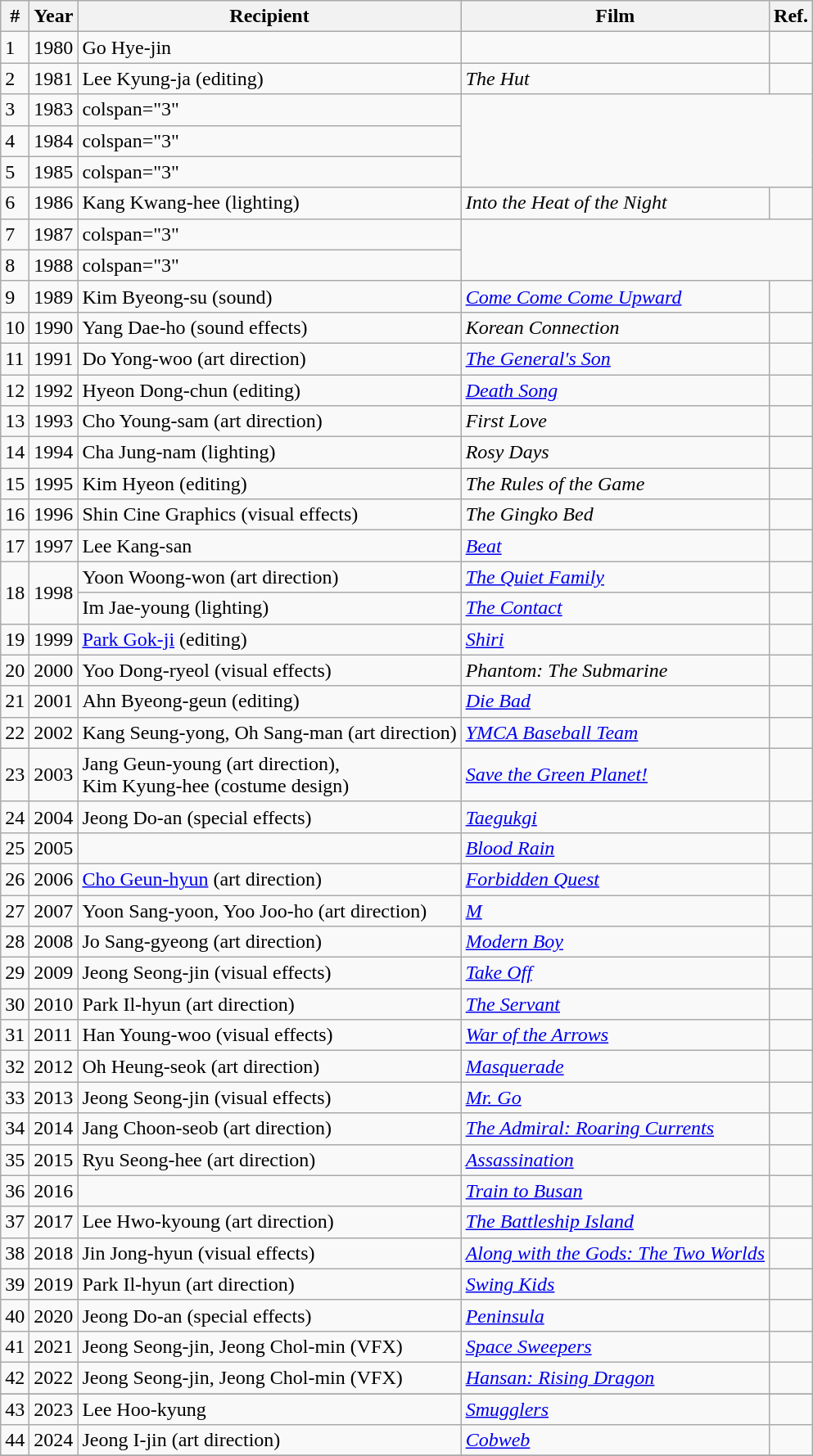<table class="wikitable">
<tr>
<th>#</th>
<th>Year</th>
<th>Recipient</th>
<th>Film</th>
<th>Ref.</th>
</tr>
<tr>
<td>1</td>
<td>1980</td>
<td>Go Hye-jin</td>
<td></td>
<td></td>
</tr>
<tr>
<td>2</td>
<td>1981</td>
<td>Lee Kyung-ja (editing)</td>
<td><em>The Hut</em></td>
<td></td>
</tr>
<tr>
<td>3</td>
<td>1983</td>
<td>colspan="3" </td>
</tr>
<tr>
<td>4</td>
<td>1984</td>
<td>colspan="3" </td>
</tr>
<tr>
<td>5</td>
<td>1985</td>
<td>colspan="3" </td>
</tr>
<tr>
<td>6</td>
<td>1986</td>
<td>Kang Kwang-hee (lighting)</td>
<td><em>Into the Heat of the Night</em></td>
<td></td>
</tr>
<tr>
<td>7</td>
<td>1987</td>
<td>colspan="3" </td>
</tr>
<tr>
<td>8</td>
<td>1988</td>
<td>colspan="3" </td>
</tr>
<tr>
<td>9</td>
<td>1989</td>
<td>Kim Byeong-su (sound)</td>
<td><em><a href='#'>Come Come Come Upward</a></em></td>
<td></td>
</tr>
<tr>
<td>10</td>
<td>1990</td>
<td>Yang Dae-ho (sound effects)</td>
<td><em>Korean Connection</em></td>
<td></td>
</tr>
<tr>
<td>11</td>
<td>1991</td>
<td>Do Yong-woo (art direction)</td>
<td><em><a href='#'>The General's Son</a></em></td>
<td></td>
</tr>
<tr>
<td>12</td>
<td>1992</td>
<td>Hyeon Dong-chun (editing)</td>
<td><em><a href='#'>Death Song</a></em></td>
<td></td>
</tr>
<tr>
<td>13</td>
<td>1993</td>
<td>Cho Young-sam (art direction)</td>
<td><em>First Love</em></td>
<td></td>
</tr>
<tr>
<td>14</td>
<td>1994</td>
<td>Cha Jung-nam (lighting)</td>
<td><em>Rosy Days</em></td>
<td></td>
</tr>
<tr>
<td>15</td>
<td>1995</td>
<td>Kim Hyeon (editing)</td>
<td><em>The Rules of the Game</em></td>
<td></td>
</tr>
<tr>
<td>16</td>
<td>1996</td>
<td>Shin Cine Graphics (visual effects)</td>
<td><em>The Gingko Bed</em></td>
<td></td>
</tr>
<tr>
<td>17</td>
<td>1997</td>
<td>Lee Kang-san</td>
<td><em><a href='#'>Beat</a></em></td>
<td></td>
</tr>
<tr>
<td rowspan=2>18</td>
<td rowspan=2>1998</td>
<td>Yoon Woong-won (art direction)</td>
<td><em><a href='#'>The Quiet Family</a></em></td>
<td></td>
</tr>
<tr>
<td>Im Jae-young (lighting)</td>
<td><em><a href='#'>The Contact</a></em></td>
<td></td>
</tr>
<tr>
<td>19</td>
<td>1999</td>
<td><a href='#'>Park Gok-ji</a> (editing)</td>
<td><em><a href='#'>Shiri</a></em></td>
<td></td>
</tr>
<tr>
<td>20</td>
<td>2000</td>
<td>Yoo Dong-ryeol (visual effects)</td>
<td><em>Phantom: The Submarine</em></td>
<td></td>
</tr>
<tr>
<td>21</td>
<td>2001</td>
<td>Ahn Byeong-geun (editing)</td>
<td><em><a href='#'>Die Bad</a></em></td>
<td></td>
</tr>
<tr>
<td>22</td>
<td>2002</td>
<td>Kang Seung-yong, Oh Sang-man (art direction)</td>
<td><em><a href='#'>YMCA Baseball Team</a></em></td>
<td></td>
</tr>
<tr>
<td>23</td>
<td>2003</td>
<td>Jang Geun-young (art direction), <br> Kim Kyung-hee (costume design)</td>
<td><em><a href='#'>Save the Green Planet!</a></em></td>
<td></td>
</tr>
<tr>
<td>24</td>
<td>2004</td>
<td>Jeong Do-an (special effects)</td>
<td><em><a href='#'>Taegukgi</a></em></td>
<td></td>
</tr>
<tr>
<td>25</td>
<td>2005</td>
<td></td>
<td><em><a href='#'>Blood Rain</a></em></td>
<td></td>
</tr>
<tr>
<td>26</td>
<td>2006</td>
<td><a href='#'>Cho Geun-hyun</a> (art direction)</td>
<td><em><a href='#'>Forbidden Quest</a></em></td>
<td></td>
</tr>
<tr>
<td>27</td>
<td>2007</td>
<td>Yoon Sang-yoon, Yoo Joo-ho (art direction)</td>
<td><em><a href='#'>M</a></em></td>
<td></td>
</tr>
<tr>
<td>28</td>
<td>2008</td>
<td>Jo Sang-gyeong (art direction)</td>
<td><em><a href='#'>Modern Boy</a></em></td>
<td></td>
</tr>
<tr>
<td>29</td>
<td>2009</td>
<td>Jeong Seong-jin (visual effects)</td>
<td><em><a href='#'>Take Off</a></em></td>
<td></td>
</tr>
<tr>
<td>30</td>
<td>2010</td>
<td>Park Il-hyun (art direction)</td>
<td><em><a href='#'>The Servant</a></em></td>
<td></td>
</tr>
<tr>
<td>31</td>
<td>2011</td>
<td>Han Young-woo (visual effects)</td>
<td><em><a href='#'>War of the Arrows</a></em></td>
<td></td>
</tr>
<tr>
<td>32</td>
<td>2012</td>
<td>Oh Heung-seok (art direction)</td>
<td><em><a href='#'>Masquerade</a></em></td>
<td></td>
</tr>
<tr>
<td>33</td>
<td>2013</td>
<td>Jeong Seong-jin (visual effects)</td>
<td><em><a href='#'>Mr. Go</a></em></td>
<td></td>
</tr>
<tr>
<td>34</td>
<td>2014</td>
<td>Jang Choon-seob (art direction)</td>
<td><em><a href='#'>The Admiral: Roaring Currents</a></em></td>
<td></td>
</tr>
<tr>
<td>35</td>
<td>2015</td>
<td>Ryu Seong-hee (art direction)</td>
<td><em><a href='#'>Assassination</a></em></td>
<td></td>
</tr>
<tr>
<td>36</td>
<td>2016</td>
<td></td>
<td><em><a href='#'>Train to Busan</a></em></td>
<td></td>
</tr>
<tr>
<td>37</td>
<td>2017</td>
<td>Lee Hwo-kyoung (art direction)</td>
<td><em><a href='#'>The Battleship Island</a></em></td>
<td></td>
</tr>
<tr>
<td>38</td>
<td>2018</td>
<td>Jin Jong-hyun (visual effects)</td>
<td><em><a href='#'>Along with the Gods: The Two Worlds</a></em></td>
<td></td>
</tr>
<tr>
<td>39</td>
<td>2019</td>
<td>Park Il-hyun (art direction)</td>
<td><em><a href='#'>Swing Kids</a></em></td>
<td></td>
</tr>
<tr>
<td>40</td>
<td>2020</td>
<td>Jeong Do-an (special effects)</td>
<td><em><a href='#'>Peninsula</a></em></td>
<td></td>
</tr>
<tr>
<td>41</td>
<td>2021</td>
<td>Jeong Seong-jin, Jeong Chol-min (VFX)</td>
<td><em><a href='#'>Space Sweepers</a></em></td>
<td></td>
</tr>
<tr>
<td>42</td>
<td>2022</td>
<td>Jeong Seong-jin, Jeong Chol-min (VFX)</td>
<td><em><a href='#'>Hansan: Rising Dragon</a></em></td>
<td></td>
</tr>
<tr>
</tr>
<tr>
<td>43</td>
<td>2023</td>
<td>Lee Hoo-kyung</td>
<td><em><a href='#'>Smugglers</a></em></td>
<td></td>
</tr>
<tr>
<td>44</td>
<td>2024</td>
<td>Jeong I-jin (art direction)</td>
<td><em><a href='#'>Cobweb</a></em></td>
<td></td>
</tr>
<tr>
</tr>
</table>
